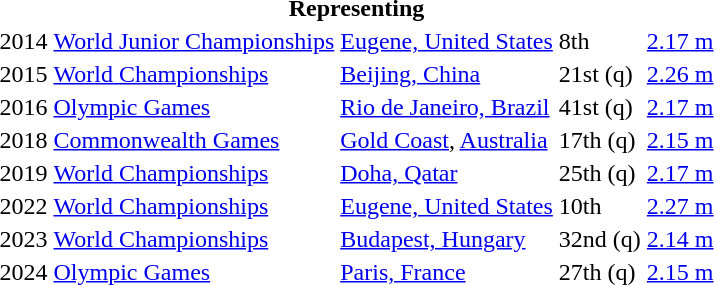<table>
<tr>
<th colspan="5">Representing </th>
</tr>
<tr>
<td>2014</td>
<td><a href='#'>World Junior Championships</a></td>
<td><a href='#'>Eugene, United States</a></td>
<td>8th</td>
<td><a href='#'>2.17 m</a></td>
</tr>
<tr>
<td>2015</td>
<td><a href='#'>World Championships</a></td>
<td><a href='#'>Beijing, China</a></td>
<td>21st (q)</td>
<td><a href='#'>2.26 m</a></td>
</tr>
<tr>
<td>2016</td>
<td><a href='#'>Olympic Games</a></td>
<td><a href='#'>Rio de Janeiro, Brazil</a></td>
<td>41st (q)</td>
<td><a href='#'>2.17 m</a></td>
</tr>
<tr>
<td>2018</td>
<td><a href='#'>Commonwealth Games</a></td>
<td><a href='#'>Gold Coast</a>, <a href='#'>Australia</a></td>
<td>17th (q)</td>
<td><a href='#'>2.15 m</a></td>
</tr>
<tr>
<td>2019</td>
<td><a href='#'>World Championships</a></td>
<td><a href='#'>Doha, Qatar</a></td>
<td>25th (q)</td>
<td><a href='#'>2.17 m</a></td>
</tr>
<tr>
<td>2022</td>
<td><a href='#'>World Championships</a></td>
<td><a href='#'>Eugene, United States</a></td>
<td>10th</td>
<td><a href='#'>2.27 m</a></td>
</tr>
<tr>
<td>2023</td>
<td><a href='#'>World Championships</a></td>
<td><a href='#'>Budapest, Hungary</a></td>
<td>32nd (q)</td>
<td><a href='#'>2.14 m</a></td>
</tr>
<tr>
<td>2024</td>
<td><a href='#'>Olympic Games</a></td>
<td><a href='#'>Paris, France</a></td>
<td>27th (q)</td>
<td><a href='#'>2.15 m</a></td>
</tr>
</table>
